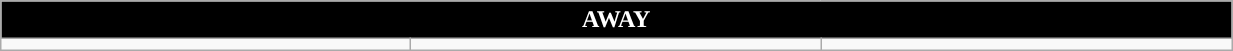<table class="wikitable collapsible collapsed" style="width:65%">
<tr>
<th colspan=6 ! style="color:#FFFFFF; background:#000000">AWAY</th>
</tr>
<tr>
<td></td>
<td></td>
<td></td>
</tr>
</table>
